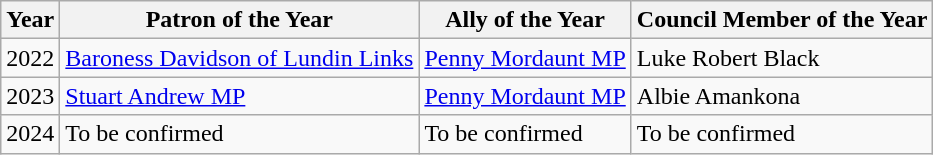<table class="wikitable">
<tr>
<th>Year</th>
<th>Patron of the Year</th>
<th>Ally of the Year</th>
<th>Council Member of the Year</th>
</tr>
<tr>
<td>2022</td>
<td><a href='#'>Baroness Davidson of Lundin Links</a></td>
<td><a href='#'>Penny Mordaunt MP</a></td>
<td>Luke Robert Black</td>
</tr>
<tr>
<td>2023</td>
<td><a href='#'>Stuart Andrew MP</a></td>
<td><a href='#'>Penny Mordaunt MP</a></td>
<td>Albie Amankona</td>
</tr>
<tr>
<td>2024</td>
<td>To be confirmed</td>
<td>To be confirmed</td>
<td>To be confirmed</td>
</tr>
</table>
